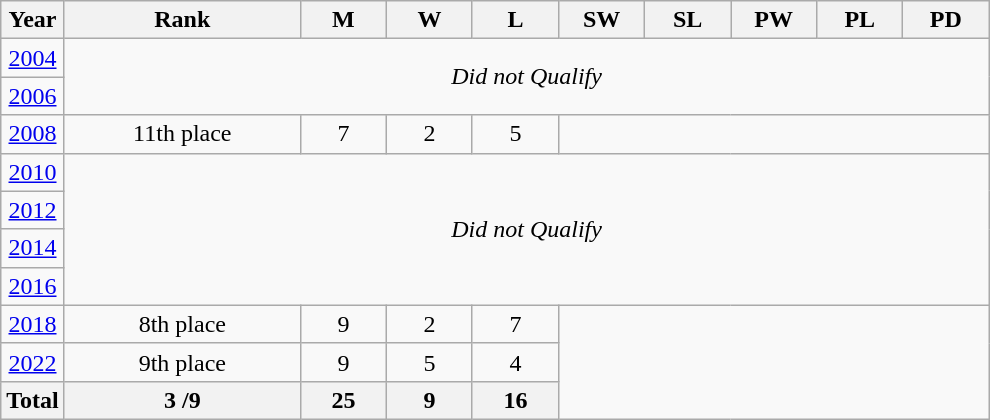<table class="wikitable" style="text-align: center;">
<tr>
<th>Year</th>
<th width=150>Rank</th>
<th width=50>M</th>
<th width=50>W</th>
<th width=50>L</th>
<th width=50>SW</th>
<th width=50>SL</th>
<th width=50>PW</th>
<th width=50>PL</th>
<th width=50>PD</th>
</tr>
<tr>
<td> <a href='#'>2004</a></td>
<td colspan=9 rowspan=2><em>Did not Qualify</em></td>
</tr>
<tr>
<td> <a href='#'>2006</a></td>
</tr>
<tr>
<td> <a href='#'>2008</a></td>
<td>11th place</td>
<td>7</td>
<td>2</td>
<td>5</td>
</tr>
<tr>
<td> <a href='#'>2010</a></td>
<td colspan=9 rowspan=4><em>Did not Qualify</em></td>
</tr>
<tr>
<td> <a href='#'>2012</a></td>
</tr>
<tr>
<td> <a href='#'>2014</a></td>
</tr>
<tr>
<td> <a href='#'>2016</a></td>
</tr>
<tr>
<td> <a href='#'>2018</a></td>
<td>8th place</td>
<td>9</td>
<td>2</td>
<td>7</td>
</tr>
<tr>
<td> <a href='#'>2022</a></td>
<td>9th place</td>
<td>9</td>
<td>5</td>
<td>4</td>
</tr>
<tr>
<th>Total</th>
<th>3 /9</th>
<th>25</th>
<th>9</th>
<th>16</th>
</tr>
</table>
